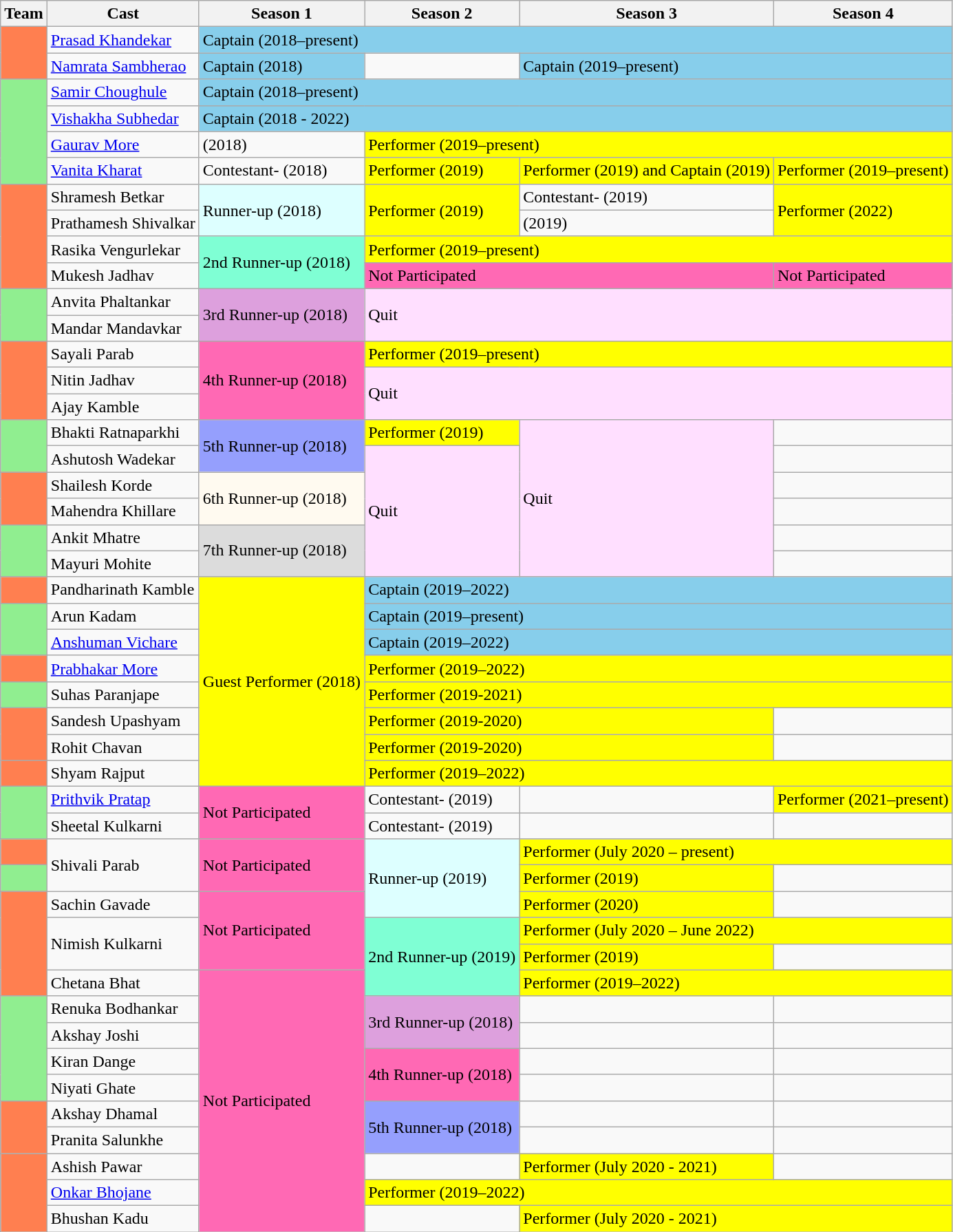<table class="wikitable">
<tr>
<th>Team</th>
<th>Cast</th>
<th>Season 1</th>
<th>Season 2</th>
<th>Season 3</th>
<th>Season 4</th>
</tr>
<tr>
<td rowspan="2" style="background:#FF7F50;"></td>
<td><a href='#'>Prasad Khandekar</a></td>
<td colspan="4" style="background:#87CEEB;">Captain (2018–present)</td>
</tr>
<tr>
<td><a href='#'>Namrata Sambherao</a></td>
<td style="background:#87CEEB;">Captain (2018)</td>
<td></td>
<td colspan="2" style="background:#87CEEB;">Captain (2019–present)</td>
</tr>
<tr>
<td rowspan="4" style="background:#90EE90;"></td>
<td><a href='#'>Samir Choughule</a></td>
<td colspan="4" style="background:#87CEEB;">Captain (2018–present)</td>
</tr>
<tr>
<td><a href='#'>Vishakha Subhedar</a></td>
<td colspan="4" style="background:#87CEEB;">Captain (2018 - 2022)</td>
</tr>
<tr>
<td><a href='#'>Gaurav More</a></td>
<td> (2018)</td>
<td colspan="3" style="background: yellow;">Performer (2019–present)</td>
</tr>
<tr>
<td><a href='#'>Vanita Kharat</a></td>
<td>Contestant-  (2018)</td>
<td style="background: yellow;">Performer (2019)</td>
<td style="background: yellow;">Performer (2019) and Captain (2019)</td>
<td style="background: yellow;">Performer (2019–present)</td>
</tr>
<tr>
<td rowspan="4" style="background:#FF7F50;"></td>
<td>Shramesh Betkar</td>
<td rowspan="2" style="background:#DFF;">Runner-up (2018)</td>
<td rowspan="2" style="background: yellow;">Performer (2019)</td>
<td>Contestant-  (2019)</td>
<td rowspan="2" style="background: yellow;">Performer (2022)</td>
</tr>
<tr>
<td>Prathamesh Shivalkar</td>
<td> (2019)</td>
</tr>
<tr>
<td>Rasika Vengurlekar</td>
<td rowspan="2" style="background:#7FFFD4;">2nd Runner-up (2018)</td>
<td colspan="3" style="background: yellow;">Performer (2019–present)</td>
</tr>
<tr>
<td>Mukesh Jadhav</td>
<td colspan="2" style="background:#FF69B4;">Not Participated</td>
<td style="background:#FF69B4;">Not Participated</td>
</tr>
<tr>
<td rowspan="2" style="background:#90EE90;"></td>
<td>Anvita Phaltankar</td>
<td rowspan="2" style="background:#DDA0DD;">3rd Runner-up (2018)</td>
<td colspan="3" rowspan="2" style="background:#FFDFFF;">Quit</td>
</tr>
<tr>
<td>Mandar Mandavkar</td>
</tr>
<tr>
<td rowspan="3" style="background:#FF7F50;"></td>
<td>Sayali Parab</td>
<td rowspan="3" style="background:#FF69B4;">4th Runner-up (2018)</td>
<td colspan="3" style="background: yellow;">Performer (2019–present)</td>
</tr>
<tr>
<td>Nitin Jadhav</td>
<td colspan="3" rowspan="2" style="background:#FFDFFF;">Quit</td>
</tr>
<tr>
<td>Ajay Kamble</td>
</tr>
<tr>
<td rowspan="2" style="background:#90EE90;"></td>
<td>Bhakti Ratnaparkhi</td>
<td rowspan="2" style="background:#959FFD;">5th Runner-up (2018)</td>
<td style="background: yellow;">Performer (2019)</td>
<td rowspan="6" style="background:#FFDFFF;">Quit</td>
<td></td>
</tr>
<tr>
<td>Ashutosh Wadekar</td>
<td colspan="2" rowspan="5" style="background:#FFDFFF;">Quit</td>
<td></td>
</tr>
<tr>
<td rowspan="2" style="background:#FF7F50;"></td>
<td>Shailesh Korde</td>
<td rowspan="2" style="background:#FFFAF0;">6th Runner-up (2018)</td>
<td></td>
</tr>
<tr>
<td>Mahendra Khillare</td>
<td></td>
</tr>
<tr>
<td rowspan="2" style="background:#90EE90;"></td>
<td>Ankit Mhatre</td>
<td rowspan="2" style="background:#DCDCDC;">7th Runner-up (2018)</td>
<td></td>
</tr>
<tr>
<td>Mayuri Mohite</td>
<td></td>
</tr>
<tr>
<td style="background:#FF7F50;"></td>
<td>Pandharinath Kamble</td>
<td rowspan="8" style="background: yellow;">Guest Performer (2018)</td>
<td colspan="3" style="background:#87CEEB;">Captain (2019–2022)</td>
</tr>
<tr>
<td rowspan="2" style="background:#90EE90;"></td>
<td>Arun Kadam</td>
<td colspan="3" style="background:#87CEEB;">Captain (2019–present)</td>
</tr>
<tr>
<td><a href='#'>Anshuman Vichare</a></td>
<td colspan="3" style="background:#87CEEB;">Captain (2019–2022)</td>
</tr>
<tr>
<td style="background:#FF7F50;"></td>
<td><a href='#'>Prabhakar More</a></td>
<td colspan="3" style="background: yellow;">Performer (2019–2022)</td>
</tr>
<tr>
<td style="background:#90EE90;"></td>
<td>Suhas Paranjape</td>
<td colspan="3" style="background: yellow;">Performer (2019-2021)</td>
</tr>
<tr>
<td rowspan="2" style="background:#FF7F50;"></td>
<td>Sandesh Upashyam</td>
<td colspan="2" style="background: yellow;">Performer (2019-2020)</td>
<td></td>
</tr>
<tr>
<td>Rohit Chavan</td>
<td colspan="2" style="background: yellow;">Performer (2019-2020)</td>
<td></td>
</tr>
<tr>
<td style="background:#FF7F50;"></td>
<td>Shyam Rajput</td>
<td colspan="3" style="background: yellow;">Performer (2019–2022)</td>
</tr>
<tr>
<td rowspan="2" style="background:#90EE90;"></td>
<td><a href='#'>Prithvik Pratap</a></td>
<td rowspan="2" style="background:#FF69B4;">Not Participated</td>
<td>Contestant-  (2019)</td>
<td></td>
<td style="background: yellow;">Performer (2021–present)</td>
</tr>
<tr>
<td>Sheetal Kulkarni</td>
<td>Contestant-  (2019)</td>
<td></td>
<td></td>
</tr>
<tr>
<td style="background:#FF7F50;"></td>
<td rowspan="2">Shivali Parab</td>
<td rowspan="2" style="background:#FF69B4;">Not Participated</td>
<td rowspan="3" style="background:#DFF;">Runner-up (2019)</td>
<td colspan="2" style="background: yellow;">Performer (July 2020 – present)</td>
</tr>
<tr>
<td style="background:#90EE90;"></td>
<td style="background: yellow;">Performer (2019)</td>
<td></td>
</tr>
<tr>
<td rowspan="4" style="background:#FF7F50;"></td>
<td>Sachin Gavade</td>
<td rowspan="3" style="background:#FF69B4;">Not Participated</td>
<td style="background: yellow;">Performer (2020)</td>
<td></td>
</tr>
<tr>
<td rowspan="2">Nimish Kulkarni</td>
<td rowspan="3" style="background:#7FFFD4;">2nd Runner-up (2019)</td>
<td colspan="2" style="background: yellow;">Performer (July 2020 – June 2022)</td>
</tr>
<tr>
<td style="background: yellow;">Performer (2019)</td>
<td></td>
</tr>
<tr>
<td>Chetana Bhat</td>
<td rowspan="10" style="background:#FF69B4;">Not Participated</td>
<td colspan="2" style="background: yellow;">Performer (2019–2022)</td>
</tr>
<tr>
<td rowspan="4" style="background:#90EE90;"></td>
<td>Renuka Bodhankar</td>
<td rowspan="2" style="background:#DDA0DD;">3rd Runner-up (2018)</td>
<td></td>
<td></td>
</tr>
<tr>
<td>Akshay Joshi</td>
<td></td>
<td></td>
</tr>
<tr>
<td>Kiran Dange</td>
<td rowspan="2" style="background:#FF69B4;">4th Runner-up (2018)</td>
<td></td>
<td></td>
</tr>
<tr>
<td>Niyati Ghate</td>
<td></td>
<td></td>
</tr>
<tr>
<td rowspan="2"  style="background:#FF7F50;"></td>
<td>Akshay Dhamal</td>
<td rowspan="2" style="background:#959FFD;">5th Runner-up (2018)</td>
<td></td>
<td></td>
</tr>
<tr>
<td>Pranita Salunkhe</td>
<td></td>
<td></td>
</tr>
<tr>
<td rowspan="3" style="background:#FF7F50;"></td>
<td>Ashish Pawar</td>
<td></td>
<td style="background: yellow;">Performer (July 2020 - 2021)</td>
<td></td>
</tr>
<tr>
<td><a href='#'>Onkar Bhojane</a></td>
<td colspan="3" style="background: yellow;">Performer (2019–2022)</td>
</tr>
<tr>
<td>Bhushan Kadu</td>
<td></td>
<td colspan="2" style="background: yellow;">Performer (July 2020 - 2021)</td>
</tr>
</table>
